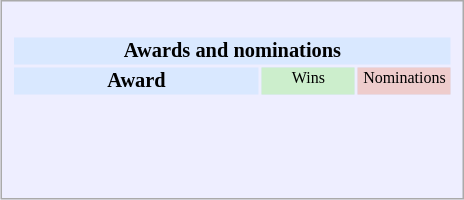<table class="infobox" style="width: 22.7em; text-align: left; font-size: 85%; vertical-align: middle; background-color: #eef;">
<tr>
<td colspan="3"><br><table class="collapsible collapsed" width="100%">
<tr>
<th colspan="3" style="background-color: #d9e8ff; text-align: center;">Awards and nominations</th>
</tr>
<tr style="background-color:#d9e8ff; text-align:center;">
<th style="vertical-align: middle;">Award</th>
<td style="background:#cceecc; font-size:8pt;" width="60px">Wins</td>
<td style="background:#eecccc; font-size:8pt;" width="60px">Nominations</td>
</tr>
<tr>
<td align="center"><br></td>
<td></td>
<td></td>
</tr>
<tr>
<td align="center"><br></td>
<td></td>
<td></td>
</tr>
<tr>
<td align="center"><br></td>
<td></td>
<td></td>
</tr>
<tr>
</tr>
</table>
</td>
</tr>
</table>
